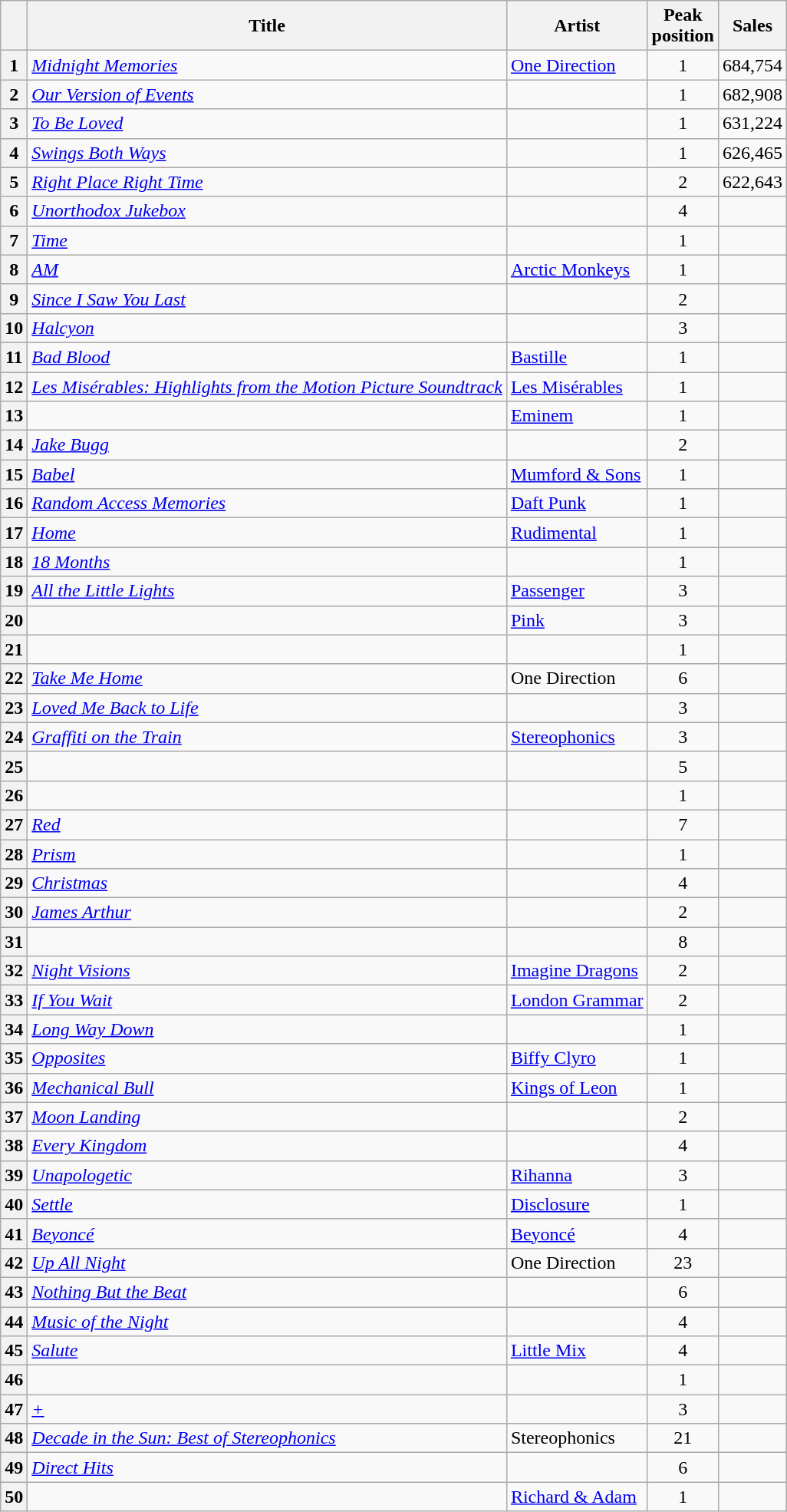<table class="wikitable sortable plainrowheaders">
<tr>
<th scope=col></th>
<th scope=col>Title</th>
<th scope=col>Artist</th>
<th scope=col>Peak<br>position</th>
<th scope=col>Sales</th>
</tr>
<tr>
<th scope=row style="text-align:center;">1</th>
<td><em><a href='#'>Midnight Memories</a></em></td>
<td><a href='#'>One Direction</a></td>
<td align="center">1</td>
<td align="right">684,754</td>
</tr>
<tr>
<th scope=row style="text-align:center;">2</th>
<td><em><a href='#'>Our Version of Events</a></em></td>
<td></td>
<td align="center">1</td>
<td align="right">682,908</td>
</tr>
<tr>
<th scope=row style="text-align:center;">3</th>
<td><em><a href='#'>To Be Loved</a></em></td>
<td></td>
<td align="center">1</td>
<td align="right">631,224</td>
</tr>
<tr>
<th scope=row style="text-align:center;">4</th>
<td><em><a href='#'>Swings Both Ways</a></em></td>
<td></td>
<td align="center">1</td>
<td align="right">626,465</td>
</tr>
<tr>
<th scope=row style="text-align:center;">5</th>
<td><em><a href='#'>Right Place Right Time</a></em></td>
<td></td>
<td align="center">2</td>
<td align="right">622,643</td>
</tr>
<tr>
<th scope=row style="text-align:center;">6</th>
<td><em><a href='#'>Unorthodox Jukebox</a></em></td>
<td></td>
<td align="center">4</td>
<td></td>
</tr>
<tr>
<th scope=row style="text-align:center;">7</th>
<td><em><a href='#'>Time</a></em></td>
<td></td>
<td align="center">1</td>
<td></td>
</tr>
<tr>
<th scope=row style="text-align:center;">8</th>
<td><em><a href='#'>AM</a></em></td>
<td><a href='#'>Arctic Monkeys</a></td>
<td align="center">1</td>
<td></td>
</tr>
<tr>
<th scope=row style="text-align:center;">9</th>
<td><em><a href='#'>Since I Saw You Last</a></em></td>
<td></td>
<td align="center">2</td>
<td></td>
</tr>
<tr>
<th scope=row style="text-align:center;">10</th>
<td><em><a href='#'>Halcyon</a></em></td>
<td></td>
<td align="center">3</td>
<td></td>
</tr>
<tr>
<th scope=row style="text-align:center;">11</th>
<td><em><a href='#'>Bad Blood</a></em></td>
<td><a href='#'>Bastille</a></td>
<td align="center">1</td>
<td></td>
</tr>
<tr>
<th scope=row style="text-align:center;">12</th>
<td><em><a href='#'>Les Misérables: Highlights from the Motion Picture Soundtrack</a></em></td>
<td><a href='#'>Les Misérables</a></td>
<td align="center">1</td>
<td></td>
</tr>
<tr>
<th scope=row style="text-align:center;">13</th>
<td><em></em></td>
<td><a href='#'>Eminem</a></td>
<td align="center">1</td>
<td></td>
</tr>
<tr>
<th scope=row style="text-align:center;">14</th>
<td><em><a href='#'>Jake Bugg</a></em></td>
<td></td>
<td align="center">2</td>
<td></td>
</tr>
<tr>
<th scope=row style="text-align:center;">15</th>
<td><em><a href='#'>Babel</a></em></td>
<td><a href='#'>Mumford & Sons</a></td>
<td align="center">1</td>
<td></td>
</tr>
<tr>
<th scope=row style="text-align:center;">16</th>
<td><em><a href='#'>Random Access Memories</a></em></td>
<td><a href='#'>Daft Punk</a></td>
<td align="center">1</td>
<td></td>
</tr>
<tr>
<th scope=row style="text-align:center;">17</th>
<td><em><a href='#'>Home</a></em></td>
<td><a href='#'>Rudimental</a></td>
<td align="center">1</td>
<td></td>
</tr>
<tr>
<th scope=row style="text-align:center;">18</th>
<td><em><a href='#'>18 Months</a></em></td>
<td></td>
<td align="center">1</td>
<td></td>
</tr>
<tr>
<th scope=row style="text-align:center;">19</th>
<td><em><a href='#'>All the Little Lights</a></em></td>
<td><a href='#'>Passenger</a></td>
<td align="center">3</td>
<td></td>
</tr>
<tr>
<th scope=row style="text-align:center;">20</th>
<td><em></em></td>
<td><a href='#'>Pink</a></td>
<td align="center">3</td>
<td></td>
</tr>
<tr>
<th scope=row style="text-align:center;">21</th>
<td><em></em></td>
<td></td>
<td align="center">1</td>
<td></td>
</tr>
<tr>
<th scope=row style="text-align:center;">22</th>
<td><em><a href='#'>Take Me Home</a></em></td>
<td>One Direction</td>
<td align="center">6</td>
<td></td>
</tr>
<tr>
<th scope=row style="text-align:center;">23</th>
<td><em><a href='#'>Loved Me Back to Life</a></em></td>
<td></td>
<td align="center">3</td>
<td></td>
</tr>
<tr>
<th scope=row style="text-align:center;">24</th>
<td><em><a href='#'>Graffiti on the Train</a></em></td>
<td><a href='#'>Stereophonics</a></td>
<td align="center">3</td>
<td></td>
</tr>
<tr>
<th scope=row style="text-align:center;">25</th>
<td><em></em></td>
<td></td>
<td align="center">5</td>
<td></td>
</tr>
<tr>
<th scope=row style="text-align:center;">26</th>
<td><em></em></td>
<td></td>
<td align="center">1</td>
<td></td>
</tr>
<tr>
<th scope=row style="text-align:center;">27</th>
<td><em><a href='#'>Red</a></em></td>
<td></td>
<td align="center">7</td>
<td></td>
</tr>
<tr>
<th scope=row style="text-align:center;">28</th>
<td><em><a href='#'>Prism</a></em></td>
<td></td>
<td align="center">1</td>
<td></td>
</tr>
<tr>
<th scope=row style="text-align:center;">29</th>
<td><em><a href='#'>Christmas</a></em></td>
<td></td>
<td align="center">4</td>
<td></td>
</tr>
<tr>
<th scope=row style="text-align:center;">30</th>
<td><em><a href='#'>James Arthur</a></em></td>
<td></td>
<td align="center">2</td>
<td></td>
</tr>
<tr>
<th scope=row style="text-align:center;">31</th>
<td><em></em></td>
<td></td>
<td align="center">8</td>
<td></td>
</tr>
<tr>
<th scope=row style="text-align:center;">32</th>
<td><em><a href='#'>Night Visions</a></em></td>
<td><a href='#'>Imagine Dragons</a></td>
<td align="center">2</td>
<td></td>
</tr>
<tr>
<th scope=row style="text-align:center;">33</th>
<td><em><a href='#'>If You Wait</a></em></td>
<td><a href='#'>London Grammar</a></td>
<td align="center">2</td>
<td></td>
</tr>
<tr>
<th scope=row style="text-align:center;">34</th>
<td><em><a href='#'>Long Way Down</a></em></td>
<td></td>
<td align="center">1</td>
<td></td>
</tr>
<tr>
<th scope=row style="text-align:center;">35</th>
<td><em><a href='#'>Opposites</a></em></td>
<td><a href='#'>Biffy Clyro</a></td>
<td align="center">1</td>
<td></td>
</tr>
<tr>
<th scope=row style="text-align:center;">36</th>
<td><em><a href='#'>Mechanical Bull</a></em></td>
<td><a href='#'>Kings of Leon</a></td>
<td align="center">1</td>
<td></td>
</tr>
<tr>
<th scope=row style="text-align:center;">37</th>
<td><em><a href='#'>Moon Landing</a></em></td>
<td></td>
<td align="center">2</td>
<td></td>
</tr>
<tr>
<th scope=row style="text-align:center;">38</th>
<td><em><a href='#'>Every Kingdom</a></em></td>
<td></td>
<td align="center">4</td>
<td></td>
</tr>
<tr>
<th scope=row style="text-align:center;">39</th>
<td><em><a href='#'>Unapologetic</a></em></td>
<td><a href='#'>Rihanna</a></td>
<td align="center">3</td>
<td></td>
</tr>
<tr>
<th scope=row style="text-align:center;">40</th>
<td><em><a href='#'>Settle</a></em></td>
<td><a href='#'>Disclosure</a></td>
<td align="center">1</td>
<td></td>
</tr>
<tr>
<th scope=row style="text-align:center;">41</th>
<td><em><a href='#'>Beyoncé</a></em></td>
<td><a href='#'>Beyoncé</a></td>
<td align="center">4</td>
<td></td>
</tr>
<tr>
<th scope=row style="text-align:center;">42</th>
<td><em><a href='#'>Up All Night</a></em></td>
<td>One Direction</td>
<td align="center">23</td>
<td></td>
</tr>
<tr>
<th scope=row style="text-align:center;">43</th>
<td><em><a href='#'>Nothing But the Beat</a></em></td>
<td></td>
<td align="center">6</td>
<td></td>
</tr>
<tr>
<th scope=row style="text-align:center;">44</th>
<td><em><a href='#'>Music of the Night</a></em></td>
<td></td>
<td align="center">4</td>
<td></td>
</tr>
<tr>
<th scope=row style="text-align:center;">45</th>
<td><em><a href='#'>Salute</a></em></td>
<td><a href='#'>Little Mix</a></td>
<td align="center">4</td>
<td></td>
</tr>
<tr>
<th scope=row style="text-align:center;">46</th>
<td><em></em></td>
<td></td>
<td align="center">1</td>
<td></td>
</tr>
<tr>
<th scope=row style="text-align:center;">47</th>
<td><em><a href='#'>+</a></em></td>
<td></td>
<td align="center">3</td>
<td></td>
</tr>
<tr>
<th scope=row style="text-align:center;">48</th>
<td><em><a href='#'>Decade in the Sun: Best of Stereophonics</a></em></td>
<td>Stereophonics</td>
<td align="center">21</td>
<td></td>
</tr>
<tr>
<th scope=row style="text-align:center;">49</th>
<td><em><a href='#'>Direct Hits</a></em></td>
<td></td>
<td align="center">6</td>
<td></td>
</tr>
<tr>
<th scope=row style="text-align:center;">50</th>
<td><em></em></td>
<td><a href='#'>Richard & Adam</a></td>
<td align="center">1</td>
<td></td>
</tr>
</table>
